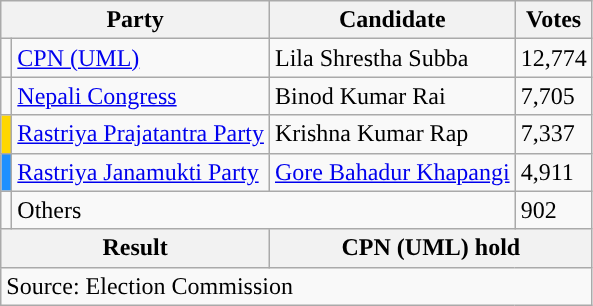<table class="wikitable">
<tr>
<th colspan="2">Party</th>
<th>Candidate</th>
<th>Votes</th>
</tr>
<tr>
<td style="background-color:"></td>
<td><a href='#'>CPN (UML)</a></td>
<td>Lila Shrestha Subba</td>
<td>12,774</td>
</tr>
<tr>
<td style="background-color:"></td>
<td><a href='#'>Nepali Congress</a></td>
<td>Binod Kumar Rai</td>
<td>7,705</td>
</tr>
<tr>
<td style="background-color:gold"></td>
<td><a href='#'>Rastriya Prajatantra Party</a></td>
<td>Krishna Kumar Rap</td>
<td>7,337</td>
</tr>
<tr>
<td style="background-color:dodgerblue"></td>
<td><a href='#'>Rastriya Janamukti Party</a></td>
<td><a href='#'>Gore Bahadur Khapangi</a></td>
<td>4,911</td>
</tr>
<tr>
<td></td>
<td colspan="2">Others</td>
<td>902</td>
</tr>
<tr>
<th colspan="2">Result</th>
<th colspan="2">CPN (UML) hold</th>
</tr>
<tr>
<td colspan="4">Source: Election Commission</td>
</tr>
</table>
